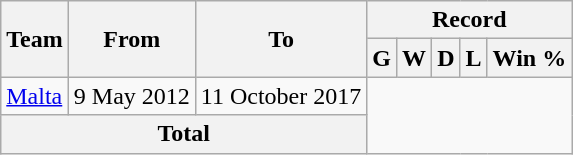<table class="wikitable" style="text-align: center">
<tr>
<th rowspan="2">Team</th>
<th rowspan="2">From</th>
<th rowspan="2">To</th>
<th colspan="5">Record</th>
</tr>
<tr>
<th>G</th>
<th>W</th>
<th>D</th>
<th>L</th>
<th>Win %</th>
</tr>
<tr>
<td align=left><a href='#'>Malta</a></td>
<td align=left>9 May 2012</td>
<td align=left>11 October 2017<br></td>
</tr>
<tr>
<th colspan="3">Total<br></th>
</tr>
</table>
